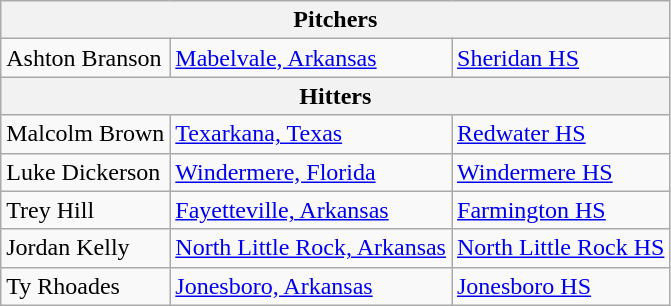<table class="wikitable">
<tr>
<th colspan=3>Pitchers</th>
</tr>
<tr>
<td>Ashton Branson</td>
<td><a href='#'>Mabelvale, Arkansas</a></td>
<td><a href='#'>Sheridan HS</a></td>
</tr>
<tr>
<th colspan=3>Hitters</th>
</tr>
<tr>
<td>Malcolm Brown</td>
<td><a href='#'>Texarkana, Texas</a></td>
<td><a href='#'>Redwater HS</a></td>
</tr>
<tr>
<td>Luke Dickerson</td>
<td><a href='#'>Windermere, Florida</a></td>
<td><a href='#'>Windermere HS</a></td>
</tr>
<tr>
<td>Trey Hill</td>
<td><a href='#'>Fayetteville, Arkansas</a></td>
<td><a href='#'>Farmington HS</a></td>
</tr>
<tr>
<td>Jordan Kelly</td>
<td><a href='#'>North Little Rock, Arkansas</a></td>
<td><a href='#'>North Little Rock HS</a></td>
</tr>
<tr>
<td>Ty Rhoades</td>
<td><a href='#'>Jonesboro, Arkansas</a></td>
<td><a href='#'>Jonesboro HS</a></td>
</tr>
</table>
